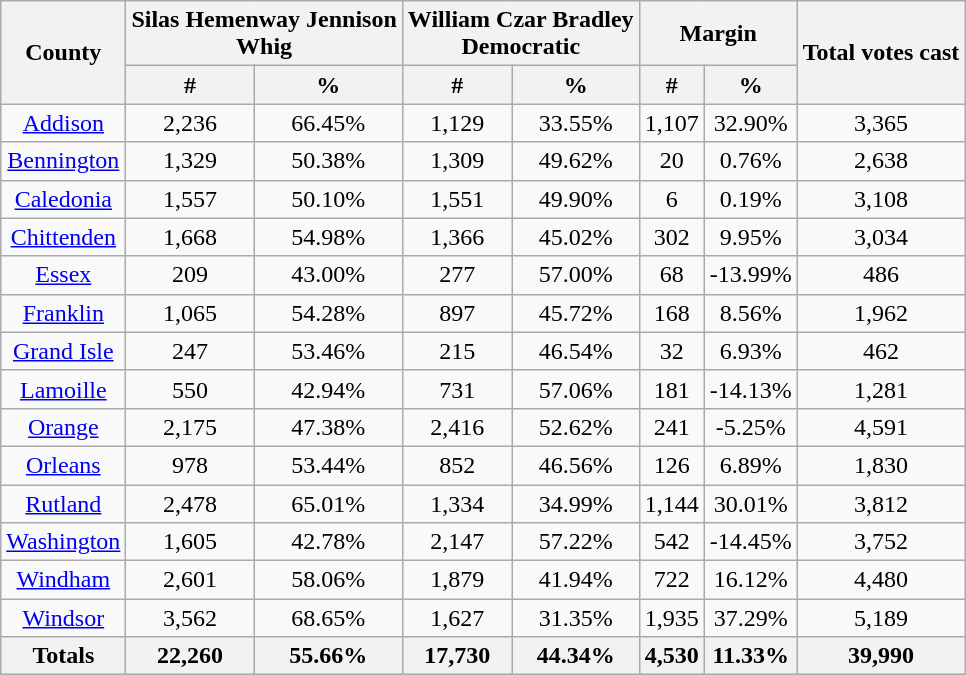<table class="wikitable sortable" style="text-align:center">
<tr>
<th style="text-align:center;" rowspan="2">County</th>
<th style="text-align:center;" colspan="2">Silas Hemenway Jennison<br>Whig</th>
<th style="text-align:center;" colspan="2">William Czar Bradley<br>Democratic</th>
<th style="text-align:center;" colspan="2">Margin</th>
<th style="text-align:center;" rowspan="2">Total votes cast</th>
</tr>
<tr>
<th data-sort-type="number">#</th>
<th data-sort-type="number">%</th>
<th data-sort-type="number">#</th>
<th data-sort-type="number">%</th>
<th data-sort-type="number">#</th>
<th data-sort-type="number">%</th>
</tr>
<tr style="text-align:center;">
<td><a href='#'>Addison</a></td>
<td>2,236</td>
<td>66.45%</td>
<td>1,129</td>
<td>33.55%</td>
<td>1,107</td>
<td>32.90%</td>
<td>3,365</td>
</tr>
<tr style="text-align:center;">
<td><a href='#'>Bennington</a></td>
<td>1,329</td>
<td>50.38%</td>
<td>1,309</td>
<td>49.62%</td>
<td>20</td>
<td>0.76%</td>
<td>2,638</td>
</tr>
<tr style="text-align:center;">
<td><a href='#'>Caledonia</a></td>
<td>1,557</td>
<td>50.10%</td>
<td>1,551</td>
<td>49.90%</td>
<td>6</td>
<td>0.19%</td>
<td>3,108</td>
</tr>
<tr style="text-align:center;">
<td><a href='#'>Chittenden</a></td>
<td>1,668</td>
<td>54.98%</td>
<td>1,366</td>
<td>45.02%</td>
<td>302</td>
<td>9.95%</td>
<td>3,034</td>
</tr>
<tr style="text-align:center;">
<td><a href='#'>Essex</a></td>
<td>209</td>
<td>43.00%</td>
<td>277</td>
<td>57.00%</td>
<td>68</td>
<td>-13.99%</td>
<td>486</td>
</tr>
<tr style="text-align:center;">
<td><a href='#'>Franklin</a></td>
<td>1,065</td>
<td>54.28%</td>
<td>897</td>
<td>45.72%</td>
<td>168</td>
<td>8.56%</td>
<td>1,962</td>
</tr>
<tr style="text-align:center;">
<td><a href='#'>Grand Isle</a></td>
<td>247</td>
<td>53.46%</td>
<td>215</td>
<td>46.54%</td>
<td>32</td>
<td>6.93%</td>
<td>462</td>
</tr>
<tr style="text-align:center;">
<td><a href='#'>Lamoille</a></td>
<td>550</td>
<td>42.94%</td>
<td>731</td>
<td>57.06%</td>
<td>181</td>
<td>-14.13%</td>
<td>1,281</td>
</tr>
<tr style="text-align:center;">
<td><a href='#'>Orange</a></td>
<td>2,175</td>
<td>47.38%</td>
<td>2,416</td>
<td>52.62%</td>
<td>241</td>
<td>-5.25%</td>
<td>4,591</td>
</tr>
<tr style="text-align:center;">
<td><a href='#'>Orleans</a></td>
<td>978</td>
<td>53.44%</td>
<td>852</td>
<td>46.56%</td>
<td>126</td>
<td>6.89%</td>
<td>1,830</td>
</tr>
<tr style="text-align:center;">
<td><a href='#'>Rutland</a></td>
<td>2,478</td>
<td>65.01%</td>
<td>1,334</td>
<td>34.99%</td>
<td>1,144</td>
<td>30.01%</td>
<td>3,812</td>
</tr>
<tr style="text-align:center;">
<td><a href='#'>Washington</a></td>
<td>1,605</td>
<td>42.78%</td>
<td>2,147</td>
<td>57.22%</td>
<td>542</td>
<td>-14.45%</td>
<td>3,752</td>
</tr>
<tr style="text-align:center;">
<td><a href='#'>Windham</a></td>
<td>2,601</td>
<td>58.06%</td>
<td>1,879</td>
<td>41.94%</td>
<td>722</td>
<td>16.12%</td>
<td>4,480</td>
</tr>
<tr style="text-align:center;">
<td><a href='#'>Windsor</a></td>
<td>3,562</td>
<td>68.65%</td>
<td>1,627</td>
<td>31.35%</td>
<td>1,935</td>
<td>37.29%</td>
<td>5,189</td>
</tr>
<tr style="text-align:center;">
<th>Totals</th>
<th>22,260</th>
<th>55.66%</th>
<th>17,730</th>
<th>44.34%</th>
<th>4,530</th>
<th>11.33%</th>
<th>39,990</th>
</tr>
</table>
